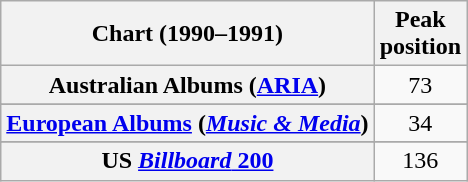<table class="wikitable sortable plainrowheaders" style="text-align:center">
<tr>
<th scope="col">Chart (1990–1991)</th>
<th scope="col">Peak<br>position</th>
</tr>
<tr>
<th scope="row">Australian Albums (<a href='#'>ARIA</a>)</th>
<td>73</td>
</tr>
<tr>
</tr>
<tr>
<th scope="row"><a href='#'>European Albums</a> (<em><a href='#'>Music & Media</a></em>)</th>
<td>34</td>
</tr>
<tr>
</tr>
<tr>
</tr>
<tr>
</tr>
<tr>
</tr>
<tr>
</tr>
<tr>
<th scope="row">US <a href='#'><em>Billboard</em> 200</a></th>
<td>136</td>
</tr>
</table>
